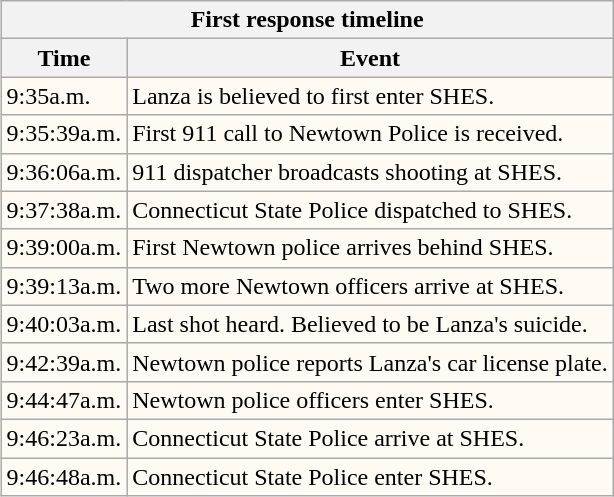<table id="HSV2" class="wikitable" style="float:right; border:#78bf73; margin-left:.75em;">
<tr>
<th colspan=2>First response timeline</th>
</tr>
<tr>
<th>Time</th>
<th>Event</th>
</tr>
<tr>
<td style="background:#FFFAF4">9:35a.m.</td>
<td style="background:#FFFAF4;">Lanza is believed to first enter SHES.</td>
</tr>
<tr>
<td style="background:#FFFAF4">9:35:39a.m.</td>
<td style="background:#FFFAF4;">First 911 call to Newtown Police is received.</td>
</tr>
<tr>
<td style="background:#FFFAF4">9:36:06a.m.</td>
<td style="background:#FFFAF4;">911 dispatcher broadcasts shooting at SHES.</td>
</tr>
<tr>
<td style="background:#FFFAF4">9:37:38a.m.</td>
<td style="background:#FFFAF4;">Connecticut State Police dispatched to SHES.</td>
</tr>
<tr>
<td style="background:#FFFAF4">9:39:00a.m.</td>
<td style="background:#FFFAF4;">First Newtown police arrives behind SHES.</td>
</tr>
<tr>
<td style="background:#FFFAF4">9:39:13a.m.</td>
<td style="background:#FFFAF4;">Two more Newtown officers arrive at SHES.</td>
</tr>
<tr>
<td style="background:#FFFAF4">9:40:03a.m.</td>
<td style="background:#FFFAF4;">Last shot heard. Believed to be Lanza's suicide.</td>
</tr>
<tr>
<td style="background:#FFFAF4">9:42:39a.m.</td>
<td style="background:#FFFAF4;">Newtown police reports Lanza's car license plate.</td>
</tr>
<tr>
<td style="background:#FFFAF4">9:44:47a.m.</td>
<td style="background:#FFFAF4;">Newtown police officers enter SHES.</td>
</tr>
<tr>
<td style="background:#FFFAF4">9:46:23a.m.</td>
<td style="background:#FFFAF4;">Connecticut State Police arrive at SHES.</td>
</tr>
<tr>
<td style="background:#FFFAF4">9:46:48a.m.</td>
<td style="background:#FFFAF4;">Connecticut State Police enter SHES.</td>
</tr>
</table>
